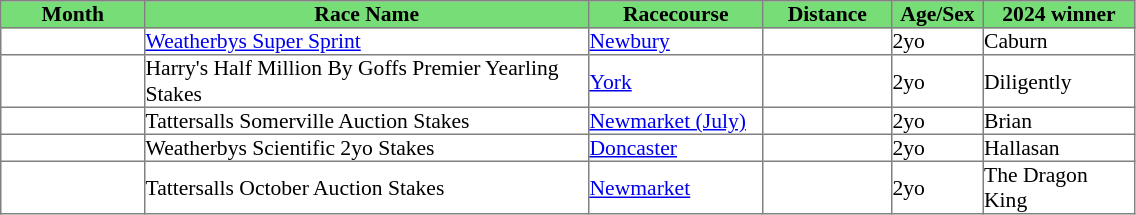<table class = "sortable" | border="1" cellpadding="0" style="border-collapse: collapse; font-size:90%">
<tr bgcolor="#77dd77" align="center">
<th width="95px"><strong>Month</strong><br></th>
<th width="295px"><strong>Race Name</strong><br></th>
<th width="115px"><strong>Racecourse</strong><br></th>
<th width="85px"><strong>Distance</strong> <br></th>
<th width="60px"><strong>Age/Sex</strong><br></th>
<th width="100px"><strong>2024 winner</strong><br></th>
</tr>
<tr>
<td></td>
<td><a href='#'>Weatherbys Super Sprint</a></td>
<td><a href='#'>Newbury</a></td>
<td></td>
<td>2yo</td>
<td>Caburn</td>
</tr>
<tr>
<td></td>
<td>Harry's Half Million By Goffs Premier Yearling Stakes</td>
<td><a href='#'>York</a></td>
<td></td>
<td>2yo</td>
<td>Diligently</td>
</tr>
<tr>
<td></td>
<td>Tattersalls Somerville Auction Stakes</td>
<td><a href='#'>Newmarket (July)</a></td>
<td></td>
<td>2yo</td>
<td>Brian</td>
</tr>
<tr>
<td></td>
<td>Weatherbys Scientific 2yo Stakes</td>
<td><a href='#'>Doncaster</a></td>
<td></td>
<td>2yo</td>
<td>Hallasan</td>
</tr>
<tr>
<td></td>
<td>Tattersalls October Auction Stakes</td>
<td><a href='#'>Newmarket</a></td>
<td></td>
<td>2yo</td>
<td>The Dragon King</td>
</tr>
</table>
